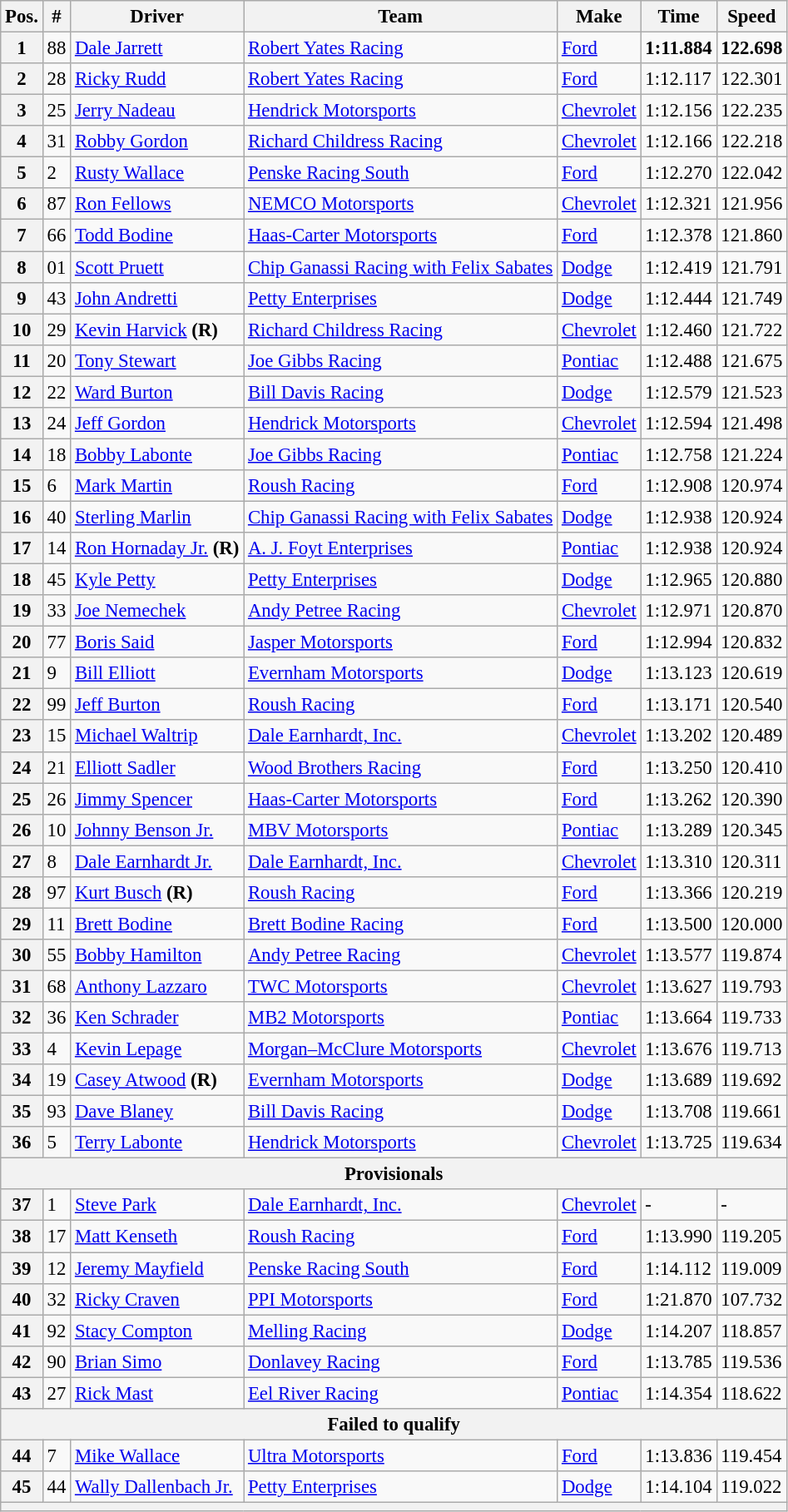<table class="wikitable" style="font-size:95%">
<tr>
<th>Pos.</th>
<th>#</th>
<th>Driver</th>
<th>Team</th>
<th>Make</th>
<th>Time</th>
<th>Speed</th>
</tr>
<tr>
<th>1</th>
<td>88</td>
<td><a href='#'>Dale Jarrett</a></td>
<td><a href='#'>Robert Yates Racing</a></td>
<td><a href='#'>Ford</a></td>
<td><strong>1:11.884</strong></td>
<td><strong>122.698</strong></td>
</tr>
<tr>
<th>2</th>
<td>28</td>
<td><a href='#'>Ricky Rudd</a></td>
<td><a href='#'>Robert Yates Racing</a></td>
<td><a href='#'>Ford</a></td>
<td>1:12.117</td>
<td>122.301</td>
</tr>
<tr>
<th>3</th>
<td>25</td>
<td><a href='#'>Jerry Nadeau</a></td>
<td><a href='#'>Hendrick Motorsports</a></td>
<td><a href='#'>Chevrolet</a></td>
<td>1:12.156</td>
<td>122.235</td>
</tr>
<tr>
<th>4</th>
<td>31</td>
<td><a href='#'>Robby Gordon</a></td>
<td><a href='#'>Richard Childress Racing</a></td>
<td><a href='#'>Chevrolet</a></td>
<td>1:12.166</td>
<td>122.218</td>
</tr>
<tr>
<th>5</th>
<td>2</td>
<td><a href='#'>Rusty Wallace</a></td>
<td><a href='#'>Penske Racing South</a></td>
<td><a href='#'>Ford</a></td>
<td>1:12.270</td>
<td>122.042</td>
</tr>
<tr>
<th>6</th>
<td>87</td>
<td><a href='#'>Ron Fellows</a></td>
<td><a href='#'>NEMCO Motorsports</a></td>
<td><a href='#'>Chevrolet</a></td>
<td>1:12.321</td>
<td>121.956</td>
</tr>
<tr>
<th>7</th>
<td>66</td>
<td><a href='#'>Todd Bodine</a></td>
<td><a href='#'>Haas-Carter Motorsports</a></td>
<td><a href='#'>Ford</a></td>
<td>1:12.378</td>
<td>121.860</td>
</tr>
<tr>
<th>8</th>
<td>01</td>
<td><a href='#'>Scott Pruett</a></td>
<td><a href='#'>Chip Ganassi Racing with Felix Sabates</a></td>
<td><a href='#'>Dodge</a></td>
<td>1:12.419</td>
<td>121.791</td>
</tr>
<tr>
<th>9</th>
<td>43</td>
<td><a href='#'>John Andretti</a></td>
<td><a href='#'>Petty Enterprises</a></td>
<td><a href='#'>Dodge</a></td>
<td>1:12.444</td>
<td>121.749</td>
</tr>
<tr>
<th>10</th>
<td>29</td>
<td><a href='#'>Kevin Harvick</a> <strong>(R)</strong></td>
<td><a href='#'>Richard Childress Racing</a></td>
<td><a href='#'>Chevrolet</a></td>
<td>1:12.460</td>
<td>121.722</td>
</tr>
<tr>
<th>11</th>
<td>20</td>
<td><a href='#'>Tony Stewart</a></td>
<td><a href='#'>Joe Gibbs Racing</a></td>
<td><a href='#'>Pontiac</a></td>
<td>1:12.488</td>
<td>121.675</td>
</tr>
<tr>
<th>12</th>
<td>22</td>
<td><a href='#'>Ward Burton</a></td>
<td><a href='#'>Bill Davis Racing</a></td>
<td><a href='#'>Dodge</a></td>
<td>1:12.579</td>
<td>121.523</td>
</tr>
<tr>
<th>13</th>
<td>24</td>
<td><a href='#'>Jeff Gordon</a></td>
<td><a href='#'>Hendrick Motorsports</a></td>
<td><a href='#'>Chevrolet</a></td>
<td>1:12.594</td>
<td>121.498</td>
</tr>
<tr>
<th>14</th>
<td>18</td>
<td><a href='#'>Bobby Labonte</a></td>
<td><a href='#'>Joe Gibbs Racing</a></td>
<td><a href='#'>Pontiac</a></td>
<td>1:12.758</td>
<td>121.224</td>
</tr>
<tr>
<th>15</th>
<td>6</td>
<td><a href='#'>Mark Martin</a></td>
<td><a href='#'>Roush Racing</a></td>
<td><a href='#'>Ford</a></td>
<td>1:12.908</td>
<td>120.974</td>
</tr>
<tr>
<th>16</th>
<td>40</td>
<td><a href='#'>Sterling Marlin</a></td>
<td><a href='#'>Chip Ganassi Racing with Felix Sabates</a></td>
<td><a href='#'>Dodge</a></td>
<td>1:12.938</td>
<td>120.924</td>
</tr>
<tr>
<th>17</th>
<td>14</td>
<td><a href='#'>Ron Hornaday Jr.</a> <strong>(R)</strong></td>
<td><a href='#'>A. J. Foyt Enterprises</a></td>
<td><a href='#'>Pontiac</a></td>
<td>1:12.938</td>
<td>120.924</td>
</tr>
<tr>
<th>18</th>
<td>45</td>
<td><a href='#'>Kyle Petty</a></td>
<td><a href='#'>Petty Enterprises</a></td>
<td><a href='#'>Dodge</a></td>
<td>1:12.965</td>
<td>120.880</td>
</tr>
<tr>
<th>19</th>
<td>33</td>
<td><a href='#'>Joe Nemechek</a></td>
<td><a href='#'>Andy Petree Racing</a></td>
<td><a href='#'>Chevrolet</a></td>
<td>1:12.971</td>
<td>120.870</td>
</tr>
<tr>
<th>20</th>
<td>77</td>
<td><a href='#'>Boris Said</a></td>
<td><a href='#'>Jasper Motorsports</a></td>
<td><a href='#'>Ford</a></td>
<td>1:12.994</td>
<td>120.832</td>
</tr>
<tr>
<th>21</th>
<td>9</td>
<td><a href='#'>Bill Elliott</a></td>
<td><a href='#'>Evernham Motorsports</a></td>
<td><a href='#'>Dodge</a></td>
<td>1:13.123</td>
<td>120.619</td>
</tr>
<tr>
<th>22</th>
<td>99</td>
<td><a href='#'>Jeff Burton</a></td>
<td><a href='#'>Roush Racing</a></td>
<td><a href='#'>Ford</a></td>
<td>1:13.171</td>
<td>120.540</td>
</tr>
<tr>
<th>23</th>
<td>15</td>
<td><a href='#'>Michael Waltrip</a></td>
<td><a href='#'>Dale Earnhardt, Inc.</a></td>
<td><a href='#'>Chevrolet</a></td>
<td>1:13.202</td>
<td>120.489</td>
</tr>
<tr>
<th>24</th>
<td>21</td>
<td><a href='#'>Elliott Sadler</a></td>
<td><a href='#'>Wood Brothers Racing</a></td>
<td><a href='#'>Ford</a></td>
<td>1:13.250</td>
<td>120.410</td>
</tr>
<tr>
<th>25</th>
<td>26</td>
<td><a href='#'>Jimmy Spencer</a></td>
<td><a href='#'>Haas-Carter Motorsports</a></td>
<td><a href='#'>Ford</a></td>
<td>1:13.262</td>
<td>120.390</td>
</tr>
<tr>
<th>26</th>
<td>10</td>
<td><a href='#'>Johnny Benson Jr.</a></td>
<td><a href='#'>MBV Motorsports</a></td>
<td><a href='#'>Pontiac</a></td>
<td>1:13.289</td>
<td>120.345</td>
</tr>
<tr>
<th>27</th>
<td>8</td>
<td><a href='#'>Dale Earnhardt Jr.</a></td>
<td><a href='#'>Dale Earnhardt, Inc.</a></td>
<td><a href='#'>Chevrolet</a></td>
<td>1:13.310</td>
<td>120.311</td>
</tr>
<tr>
<th>28</th>
<td>97</td>
<td><a href='#'>Kurt Busch</a> <strong>(R)</strong></td>
<td><a href='#'>Roush Racing</a></td>
<td><a href='#'>Ford</a></td>
<td>1:13.366</td>
<td>120.219</td>
</tr>
<tr>
<th>29</th>
<td>11</td>
<td><a href='#'>Brett Bodine</a></td>
<td><a href='#'>Brett Bodine Racing</a></td>
<td><a href='#'>Ford</a></td>
<td>1:13.500</td>
<td>120.000</td>
</tr>
<tr>
<th>30</th>
<td>55</td>
<td><a href='#'>Bobby Hamilton</a></td>
<td><a href='#'>Andy Petree Racing</a></td>
<td><a href='#'>Chevrolet</a></td>
<td>1:13.577</td>
<td>119.874</td>
</tr>
<tr>
<th>31</th>
<td>68</td>
<td><a href='#'>Anthony Lazzaro</a></td>
<td><a href='#'>TWC Motorsports</a></td>
<td><a href='#'>Chevrolet</a></td>
<td>1:13.627</td>
<td>119.793</td>
</tr>
<tr>
<th>32</th>
<td>36</td>
<td><a href='#'>Ken Schrader</a></td>
<td><a href='#'>MB2 Motorsports</a></td>
<td><a href='#'>Pontiac</a></td>
<td>1:13.664</td>
<td>119.733</td>
</tr>
<tr>
<th>33</th>
<td>4</td>
<td><a href='#'>Kevin Lepage</a></td>
<td><a href='#'>Morgan–McClure Motorsports</a></td>
<td><a href='#'>Chevrolet</a></td>
<td>1:13.676</td>
<td>119.713</td>
</tr>
<tr>
<th>34</th>
<td>19</td>
<td><a href='#'>Casey Atwood</a> <strong>(R)</strong></td>
<td><a href='#'>Evernham Motorsports</a></td>
<td><a href='#'>Dodge</a></td>
<td>1:13.689</td>
<td>119.692</td>
</tr>
<tr>
<th>35</th>
<td>93</td>
<td><a href='#'>Dave Blaney</a></td>
<td><a href='#'>Bill Davis Racing</a></td>
<td><a href='#'>Dodge</a></td>
<td>1:13.708</td>
<td>119.661</td>
</tr>
<tr>
<th>36</th>
<td>5</td>
<td><a href='#'>Terry Labonte</a></td>
<td><a href='#'>Hendrick Motorsports</a></td>
<td><a href='#'>Chevrolet</a></td>
<td>1:13.725</td>
<td>119.634</td>
</tr>
<tr>
<th colspan="7">Provisionals</th>
</tr>
<tr>
<th>37</th>
<td>1</td>
<td><a href='#'>Steve Park</a></td>
<td><a href='#'>Dale Earnhardt, Inc.</a></td>
<td><a href='#'>Chevrolet</a></td>
<td>-</td>
<td>-</td>
</tr>
<tr>
<th>38</th>
<td>17</td>
<td><a href='#'>Matt Kenseth</a></td>
<td><a href='#'>Roush Racing</a></td>
<td><a href='#'>Ford</a></td>
<td>1:13.990</td>
<td>119.205</td>
</tr>
<tr>
<th>39</th>
<td>12</td>
<td><a href='#'>Jeremy Mayfield</a></td>
<td><a href='#'>Penske Racing South</a></td>
<td><a href='#'>Ford</a></td>
<td>1:14.112</td>
<td>119.009</td>
</tr>
<tr>
<th>40</th>
<td>32</td>
<td><a href='#'>Ricky Craven</a></td>
<td><a href='#'>PPI Motorsports</a></td>
<td><a href='#'>Ford</a></td>
<td>1:21.870</td>
<td>107.732</td>
</tr>
<tr>
<th>41</th>
<td>92</td>
<td><a href='#'>Stacy Compton</a></td>
<td><a href='#'>Melling Racing</a></td>
<td><a href='#'>Dodge</a></td>
<td>1:14.207</td>
<td>118.857</td>
</tr>
<tr>
<th>42</th>
<td>90</td>
<td><a href='#'>Brian Simo</a></td>
<td><a href='#'>Donlavey Racing</a></td>
<td><a href='#'>Ford</a></td>
<td>1:13.785</td>
<td>119.536</td>
</tr>
<tr>
<th>43</th>
<td>27</td>
<td><a href='#'>Rick Mast</a></td>
<td><a href='#'>Eel River Racing</a></td>
<td><a href='#'>Pontiac</a></td>
<td>1:14.354</td>
<td>118.622</td>
</tr>
<tr>
<th colspan="7">Failed to qualify</th>
</tr>
<tr>
<th>44</th>
<td>7</td>
<td><a href='#'>Mike Wallace</a></td>
<td><a href='#'>Ultra Motorsports</a></td>
<td><a href='#'>Ford</a></td>
<td>1:13.836</td>
<td>119.454</td>
</tr>
<tr>
<th>45</th>
<td>44</td>
<td><a href='#'>Wally Dallenbach Jr.</a></td>
<td><a href='#'>Petty Enterprises</a></td>
<td><a href='#'>Dodge</a></td>
<td>1:14.104</td>
<td>119.022</td>
</tr>
<tr>
<th colspan="7"></th>
</tr>
</table>
